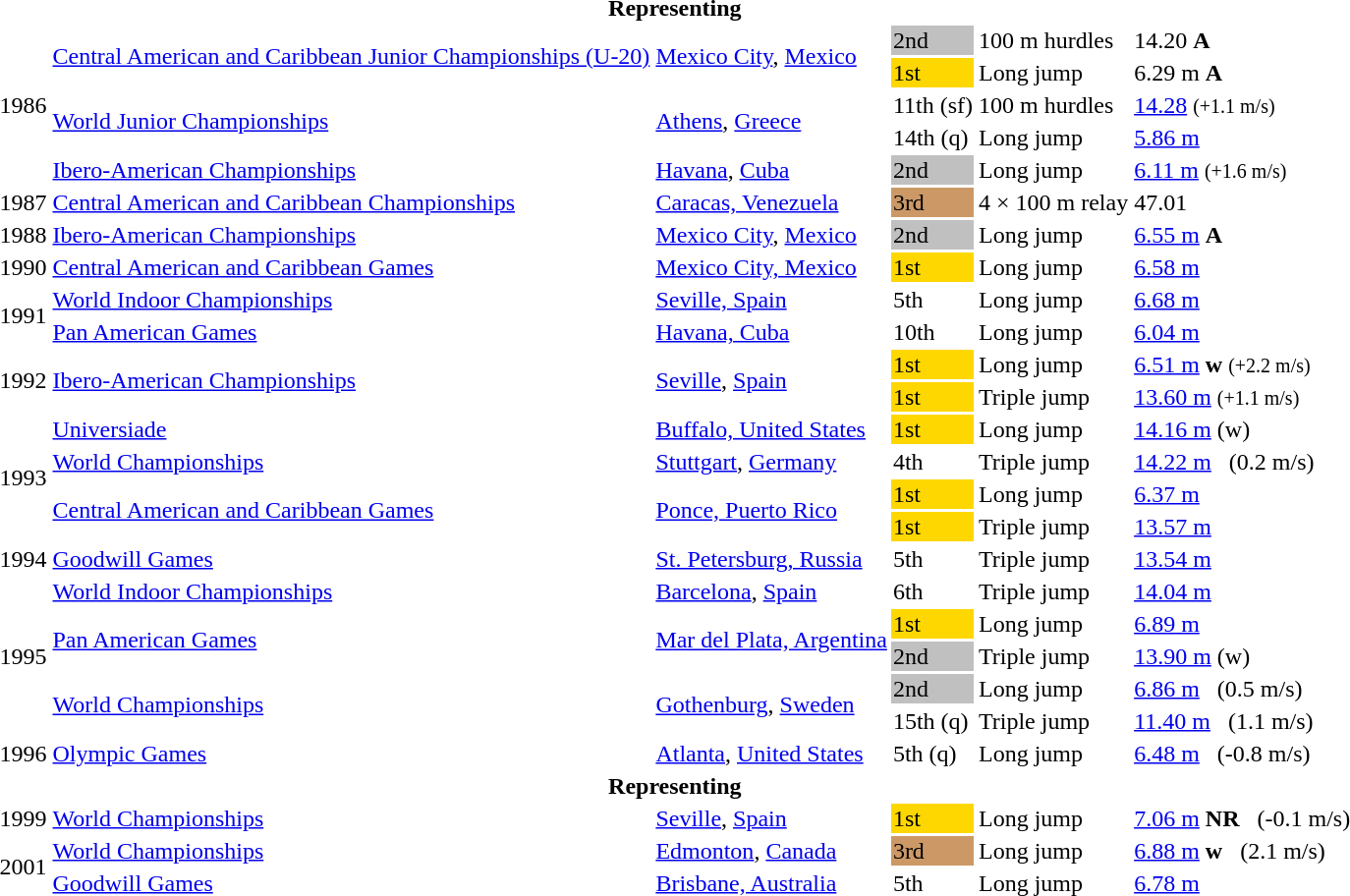<table>
<tr>
<th colspan="6">Representing </th>
</tr>
<tr>
<td rowspan = "5">1986</td>
<td rowspan = "2"><a href='#'>Central American and Caribbean Junior Championships (U-20)</a></td>
<td rowspan = "2"><a href='#'>Mexico City</a>, <a href='#'>Mexico</a></td>
<td bgcolor=silver>2nd</td>
<td>100 m hurdles</td>
<td>14.20 <strong>A</strong></td>
</tr>
<tr>
<td bgcolor=gold>1st</td>
<td>Long jump</td>
<td>6.29 m <strong>A</strong></td>
</tr>
<tr>
<td rowspan=2><a href='#'>World Junior Championships</a></td>
<td rowspan=2><a href='#'>Athens</a>, <a href='#'>Greece</a></td>
<td>11th (sf)</td>
<td>100 m hurdles</td>
<td><a href='#'>14.28</a> <small>(+1.1 m/s)</small></td>
</tr>
<tr>
<td>14th (q)</td>
<td>Long jump</td>
<td><a href='#'>5.86 m</a></td>
</tr>
<tr>
<td><a href='#'>Ibero-American Championships</a></td>
<td><a href='#'>Havana</a>, <a href='#'>Cuba</a></td>
<td bgcolor=silver>2nd</td>
<td>Long jump</td>
<td><a href='#'>6.11 m</a> <small>(+1.6 m/s)</small></td>
</tr>
<tr>
<td>1987</td>
<td><a href='#'>Central American and Caribbean Championships</a></td>
<td><a href='#'>Caracas, Venezuela</a></td>
<td bgcolor=cc9966>3rd</td>
<td>4 × 100 m relay</td>
<td>47.01</td>
</tr>
<tr>
<td>1988</td>
<td><a href='#'>Ibero-American Championships</a></td>
<td><a href='#'>Mexico City</a>, <a href='#'>Mexico</a></td>
<td bgcolor=silver>2nd</td>
<td>Long jump</td>
<td><a href='#'>6.55 m</a> <strong>A</strong></td>
</tr>
<tr>
<td>1990</td>
<td><a href='#'>Central American and Caribbean Games</a></td>
<td><a href='#'>Mexico City, Mexico</a></td>
<td bgcolor=gold>1st</td>
<td>Long jump</td>
<td><a href='#'>6.58 m</a></td>
</tr>
<tr>
<td rowspan=2>1991</td>
<td><a href='#'>World Indoor Championships</a></td>
<td><a href='#'>Seville, Spain</a></td>
<td>5th</td>
<td>Long jump</td>
<td><a href='#'>6.68 m</a></td>
</tr>
<tr>
<td><a href='#'>Pan American Games</a></td>
<td><a href='#'>Havana, Cuba</a></td>
<td>10th</td>
<td>Long jump</td>
<td><a href='#'>6.04 m</a></td>
</tr>
<tr>
<td rowspan=2>1992</td>
<td rowspan=2><a href='#'>Ibero-American Championships</a></td>
<td rowspan=2><a href='#'>Seville</a>, <a href='#'>Spain</a></td>
<td bgcolor=gold>1st</td>
<td>Long jump</td>
<td><a href='#'>6.51 m</a> <strong>w</strong> <small>(+2.2 m/s)</small></td>
</tr>
<tr>
<td bgcolor=gold>1st</td>
<td>Triple jump</td>
<td><a href='#'>13.60 m</a> <small>(+1.1 m/s)</small></td>
</tr>
<tr>
<td rowspan=4>1993</td>
<td><a href='#'>Universiade</a></td>
<td><a href='#'>Buffalo, United States</a></td>
<td bgcolor=gold>1st</td>
<td>Long jump</td>
<td><a href='#'>14.16 m</a> (w)</td>
</tr>
<tr>
<td><a href='#'>World Championships</a></td>
<td><a href='#'>Stuttgart</a>, <a href='#'>Germany</a></td>
<td>4th</td>
<td>Triple jump</td>
<td><a href='#'>14.22 m</a>   (0.2 m/s)</td>
</tr>
<tr>
<td rowspan=2><a href='#'>Central American and Caribbean Games</a></td>
<td rowspan=2><a href='#'>Ponce, Puerto Rico</a></td>
<td bgcolor=gold>1st</td>
<td>Long jump</td>
<td><a href='#'>6.37 m</a></td>
</tr>
<tr>
<td bgcolor=gold>1st</td>
<td>Triple jump</td>
<td><a href='#'>13.57 m</a></td>
</tr>
<tr>
<td>1994</td>
<td><a href='#'>Goodwill Games</a></td>
<td><a href='#'>St. Petersburg, Russia</a></td>
<td>5th</td>
<td>Triple jump</td>
<td><a href='#'>13.54 m</a></td>
</tr>
<tr>
<td rowspan = "5">1995</td>
<td><a href='#'>World Indoor Championships</a></td>
<td><a href='#'>Barcelona</a>, <a href='#'>Spain</a></td>
<td>6th</td>
<td>Triple jump</td>
<td><a href='#'>14.04 m</a></td>
</tr>
<tr>
<td rowspan=2><a href='#'>Pan American Games</a></td>
<td rowspan=2><a href='#'>Mar del Plata, Argentina</a></td>
<td bgcolor=gold>1st</td>
<td>Long jump</td>
<td><a href='#'>6.89 m</a></td>
</tr>
<tr>
<td bgcolor=silver>2nd</td>
<td>Triple jump</td>
<td><a href='#'>13.90 m</a> (w)</td>
</tr>
<tr>
<td rowspan = "2"><a href='#'>World Championships</a></td>
<td rowspan = "2"><a href='#'>Gothenburg</a>, <a href='#'>Sweden</a></td>
<td bgcolor=silver>2nd</td>
<td>Long jump</td>
<td><a href='#'>6.86 m</a>   (0.5 m/s)</td>
</tr>
<tr>
<td>15th (q)</td>
<td>Triple jump</td>
<td><a href='#'>11.40 m</a>   (1.1 m/s)</td>
</tr>
<tr>
<td>1996</td>
<td><a href='#'>Olympic Games</a></td>
<td><a href='#'>Atlanta</a>, <a href='#'>United States</a></td>
<td>5th (q)</td>
<td>Long jump</td>
<td><a href='#'>6.48 m</a>   (-0.8 m/s)</td>
</tr>
<tr>
<th colspan="6">Representing </th>
</tr>
<tr>
<td>1999</td>
<td><a href='#'>World Championships</a></td>
<td><a href='#'>Seville</a>, <a href='#'>Spain</a></td>
<td bgcolor=gold>1st</td>
<td>Long jump</td>
<td><a href='#'>7.06 m</a>  <strong>NR</strong>   (-0.1 m/s)</td>
</tr>
<tr>
<td rowspan=2>2001</td>
<td><a href='#'>World Championships</a></td>
<td><a href='#'>Edmonton</a>, <a href='#'>Canada</a></td>
<td bgcolor=cc9966>3rd</td>
<td>Long jump</td>
<td><a href='#'>6.88 m</a> <strong>w</strong>   (2.1 m/s)</td>
</tr>
<tr>
<td><a href='#'>Goodwill Games</a></td>
<td><a href='#'>Brisbane, Australia</a></td>
<td>5th</td>
<td>Long jump</td>
<td><a href='#'>6.78 m</a></td>
</tr>
</table>
